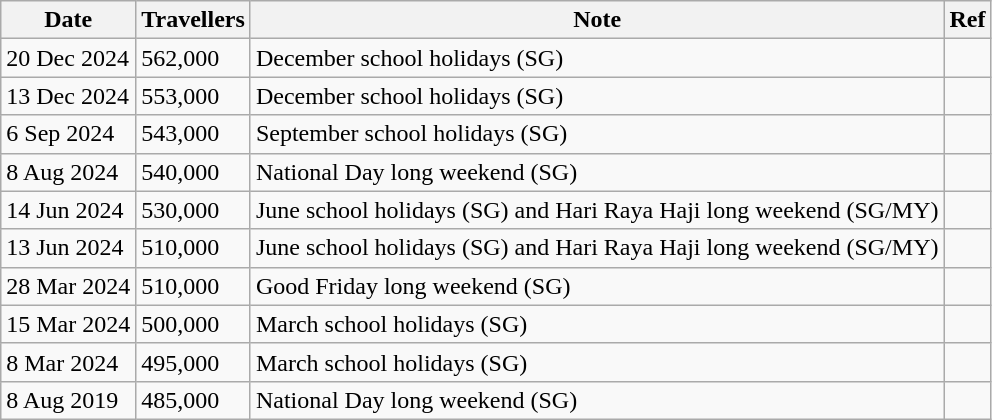<table class="sortable wikitable">
<tr>
<th>Date</th>
<th>Travellers</th>
<th class="unsortable">Note</th>
<th class="unsortable">Ref</th>
</tr>
<tr>
<td>20 Dec 2024</td>
<td>562,000</td>
<td>December school holidays (SG)</td>
<td></td>
</tr>
<tr>
<td>13 Dec 2024</td>
<td>553,000</td>
<td>December school holidays (SG)</td>
<td></td>
</tr>
<tr>
<td>6 Sep 2024</td>
<td>543,000</td>
<td>September school holidays (SG)</td>
<td></td>
</tr>
<tr>
<td>8 Aug 2024</td>
<td>540,000</td>
<td>National Day long weekend (SG)</td>
<td></td>
</tr>
<tr>
<td>14 Jun 2024</td>
<td>530,000</td>
<td>June school holidays (SG) and Hari Raya Haji long weekend (SG/MY)</td>
<td></td>
</tr>
<tr>
<td>13 Jun 2024</td>
<td>510,000</td>
<td>June school holidays (SG) and Hari Raya Haji long weekend (SG/MY)</td>
<td></td>
</tr>
<tr>
<td>28 Mar 2024</td>
<td>510,000</td>
<td>Good Friday long weekend (SG)</td>
<td></td>
</tr>
<tr>
<td>15 Mar 2024</td>
<td>500,000</td>
<td>March school holidays (SG)</td>
<td></td>
</tr>
<tr>
<td>8 Mar 2024</td>
<td>495,000</td>
<td>March school holidays (SG)</td>
<td></td>
</tr>
<tr>
<td>8 Aug 2019</td>
<td>485,000</td>
<td>National Day long weekend (SG)</td>
<td></td>
</tr>
</table>
